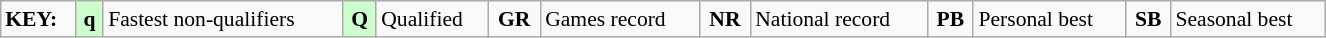<table class="wikitable" style="margin:0.5em auto; font-size:90%;position:relative;" width=70%>
<tr>
<td><strong>KEY:</strong></td>
<td bgcolor=ccffcc align=center><strong>q</strong></td>
<td>Fastest non-qualifiers</td>
<td bgcolor=ccffcc align=center><strong>Q</strong></td>
<td>Qualified</td>
<td align=center><strong>GR</strong></td>
<td>Games record</td>
<td align=center><strong>NR</strong></td>
<td>National record</td>
<td align=center><strong>PB</strong></td>
<td>Personal best</td>
<td align=center><strong>SB</strong></td>
<td>Seasonal best</td>
</tr>
</table>
